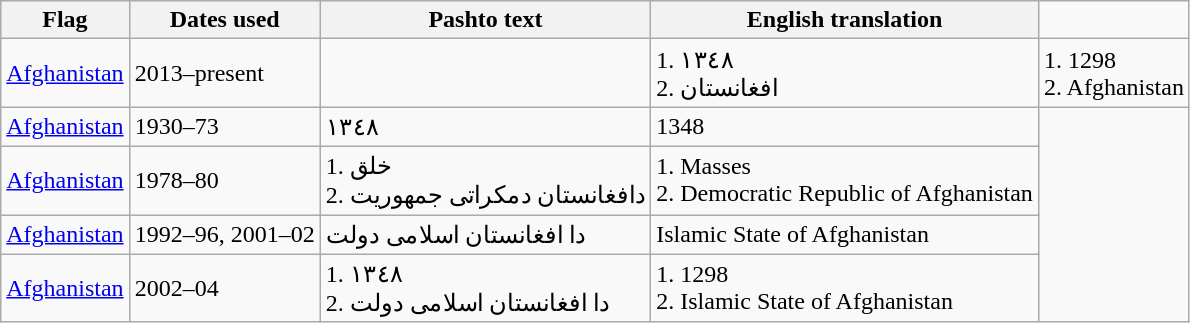<table class="wikitable sortable noresize">
<tr>
<th>Flag</th>
<th>Dates used</th>
<th>Pashto text</th>
<th>English translation</th>
</tr>
<tr>
<td> <a href='#'>Afghanistan</a></td>
<td>2013–present</td>
<td></td>
<td>1. ١٣٤٨ <br>2. افغانستان</td>
<td>1. 1298<br>2. Afghanistan</td>
</tr>
<tr>
<td> <a href='#'>Afghanistan</a></td>
<td>1930–73</td>
<td>١٣٤٨</td>
<td>1348</td>
</tr>
<tr>
<td><a href='#'>Afghanistan</a></td>
<td>1978–80</td>
<td>1. خلق<br>2. دافغانستان دمکراتی جمهوریت</td>
<td>1. Masses<br>2. Democratic Republic of Afghanistan</td>
</tr>
<tr>
<td> <a href='#'>Afghanistan</a></td>
<td>1992–96, 2001–02</td>
<td>دا افغانستان اسلامی دولت</td>
<td>Islamic State of Afghanistan</td>
</tr>
<tr>
<td> <a href='#'>Afghanistan</a></td>
<td>2002–04</td>
<td>1. ١٣٤٨ <br>2. دا افغانستان اسلامی دولت</td>
<td>1. 1298<br>2. Islamic State of Afghanistan</td>
</tr>
</table>
